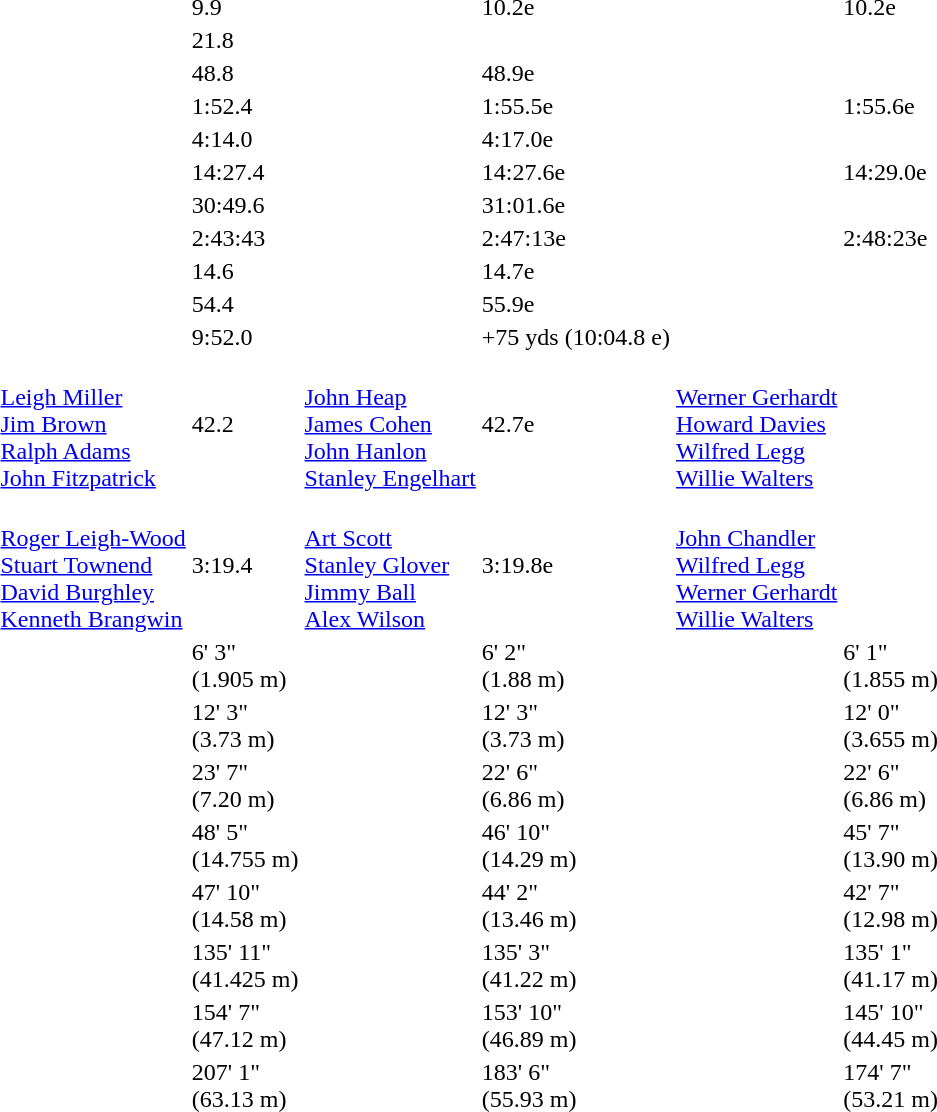<table>
<tr>
</tr>
<tr>
<td></td>
<td></td>
<td>9.9</td>
<td></td>
<td>10.2e</td>
<td></td>
<td>10.2e</td>
</tr>
<tr>
<td></td>
<td></td>
<td>21.8</td>
<td></td>
<td></td>
<td></td>
<td></td>
</tr>
<tr>
<td></td>
<td></td>
<td>48.8</td>
<td></td>
<td>48.9e</td>
<td></td>
<td></td>
</tr>
<tr>
<td></td>
<td></td>
<td>1:52.4</td>
<td></td>
<td>1:55.5e</td>
<td></td>
<td>1:55.6e</td>
</tr>
<tr>
<td></td>
<td></td>
<td>4:14.0</td>
<td></td>
<td>4:17.0e</td>
<td></td>
<td></td>
</tr>
<tr>
<td></td>
<td></td>
<td>14:27.4</td>
<td></td>
<td>14:27.6e</td>
<td></td>
<td>14:29.0e</td>
</tr>
<tr>
<td></td>
<td></td>
<td>30:49.6</td>
<td></td>
<td>31:01.6e</td>
<td></td>
<td></td>
</tr>
<tr>
<td></td>
<td></td>
<td>2:43:43</td>
<td></td>
<td>2:47:13e</td>
<td></td>
<td>2:48:23e</td>
</tr>
<tr>
<td></td>
<td></td>
<td>14.6</td>
<td></td>
<td>14.7e</td>
<td></td>
<td></td>
</tr>
<tr>
<td></td>
<td></td>
<td>54.4</td>
<td></td>
<td>55.9e</td>
<td></td>
<td></td>
</tr>
<tr>
<td></td>
<td></td>
<td>9:52.0</td>
<td></td>
<td>+75 yds  (10:04.8 e)</td>
<td></td>
<td></td>
</tr>
<tr>
<td></td>
<td><br><a href='#'>Leigh Miller</a><br><a href='#'>Jim Brown</a><br><a href='#'>Ralph Adams</a><br><a href='#'>John Fitzpatrick</a></td>
<td>42.2</td>
<td><br><a href='#'>John Heap</a><br><a href='#'>James Cohen</a><br><a href='#'>John Hanlon</a><br><a href='#'>Stanley Engelhart</a></td>
<td>42.7e</td>
<td><br><a href='#'>Werner Gerhardt</a><br><a href='#'>Howard Davies</a><br><a href='#'>Wilfred Legg</a><br><a href='#'>Willie Walters</a></td>
<td></td>
</tr>
<tr>
<td></td>
<td><br><a href='#'>Roger Leigh-Wood</a><br><a href='#'>Stuart Townend</a><br><a href='#'>David Burghley</a><br><a href='#'>Kenneth Brangwin</a></td>
<td>3:19.4</td>
<td><br><a href='#'>Art Scott</a><br><a href='#'>Stanley Glover</a><br><a href='#'>Jimmy Ball</a><br><a href='#'>Alex Wilson</a></td>
<td>3:19.8e</td>
<td><br><a href='#'>John Chandler</a><br><a href='#'>Wilfred Legg</a><br><a href='#'>Werner Gerhardt</a><br><a href='#'>Willie Walters</a></td>
<td></td>
</tr>
<tr>
<td></td>
<td></td>
<td>6' 3"<br>(1.905 m)</td>
<td></td>
<td>6' 2"<br>(1.88 m)</td>
<td></td>
<td>6' 1"<br>(1.855 m)</td>
</tr>
<tr>
<td></td>
<td></td>
<td>12' 3"<br>(3.73 m)</td>
<td></td>
<td>12' 3"<br>(3.73 m)</td>
<td></td>
<td>12' 0"<br>(3.655 m)</td>
</tr>
<tr>
<td></td>
<td></td>
<td>23' 7"<br>(7.20 m)</td>
<td></td>
<td>22' 6"<br>(6.86 m)</td>
<td></td>
<td>22' 6"<br>(6.86 m)</td>
</tr>
<tr>
<td></td>
<td></td>
<td>48' 5"<br>(14.755 m)</td>
<td></td>
<td>46' 10"<br>(14.29 m)</td>
<td></td>
<td>45' 7"<br>(13.90 m)</td>
</tr>
<tr>
<td></td>
<td></td>
<td>47' 10"<br>(14.58 m)</td>
<td></td>
<td>44' 2"<br>(13.46 m)</td>
<td></td>
<td>42' 7"<br>(12.98 m)</td>
</tr>
<tr>
<td></td>
<td></td>
<td>135' 11"<br>(41.425 m)</td>
<td></td>
<td>135' 3"<br>(41.22 m)</td>
<td></td>
<td>135' 1"<br>(41.17 m)</td>
</tr>
<tr>
<td></td>
<td></td>
<td>154' 7"<br>(47.12 m)</td>
<td></td>
<td>153' 10"<br>(46.89 m)</td>
<td></td>
<td>145' 10"<br>(44.45 m)</td>
</tr>
<tr>
<td></td>
<td></td>
<td>207' 1"<br>(63.13 m)</td>
<td></td>
<td>183' 6"<br>(55.93 m)</td>
<td></td>
<td>174' 7"<br>(53.21 m)</td>
</tr>
</table>
